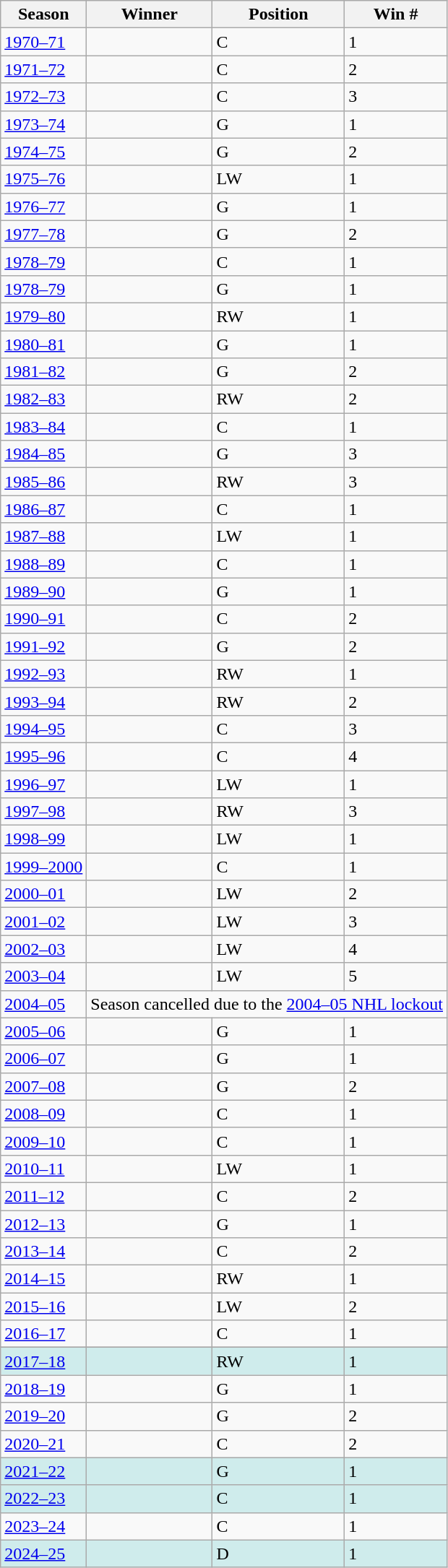<table class="wikitable sortable">
<tr>
<th>Season</th>
<th>Winner</th>
<th>Position</th>
<th>Win #</th>
</tr>
<tr>
<td><a href='#'>1970–71</a></td>
<td></td>
<td>C</td>
<td>1</td>
</tr>
<tr>
<td><a href='#'>1971–72</a></td>
<td></td>
<td>C</td>
<td>2</td>
</tr>
<tr>
<td><a href='#'>1972–73</a></td>
<td></td>
<td>C</td>
<td>3</td>
</tr>
<tr>
<td><a href='#'>1973–74</a></td>
<td></td>
<td>G</td>
<td>1</td>
</tr>
<tr>
<td><a href='#'>1974–75</a></td>
<td></td>
<td>G</td>
<td>2</td>
</tr>
<tr>
<td><a href='#'>1975–76</a></td>
<td></td>
<td>LW</td>
<td>1</td>
</tr>
<tr>
<td><a href='#'>1976–77</a></td>
<td></td>
<td>G</td>
<td>1</td>
</tr>
<tr>
<td><a href='#'>1977–78</a></td>
<td></td>
<td>G</td>
<td>2</td>
</tr>
<tr>
<td><a href='#'>1978–79</a></td>
<td></td>
<td>C</td>
<td>1</td>
</tr>
<tr>
<td><a href='#'>1978–79</a></td>
<td></td>
<td>G</td>
<td>1</td>
</tr>
<tr>
<td><a href='#'>1979–80</a></td>
<td></td>
<td>RW</td>
<td>1</td>
</tr>
<tr>
<td><a href='#'>1980–81</a></td>
<td></td>
<td>G</td>
<td>1</td>
</tr>
<tr>
<td><a href='#'>1981–82</a></td>
<td></td>
<td>G</td>
<td>2</td>
</tr>
<tr>
<td><a href='#'>1982–83</a></td>
<td></td>
<td>RW</td>
<td>2</td>
</tr>
<tr>
<td><a href='#'>1983–84</a></td>
<td></td>
<td>C</td>
<td>1</td>
</tr>
<tr>
<td><a href='#'>1984–85</a></td>
<td></td>
<td>G</td>
<td>3</td>
</tr>
<tr>
<td><a href='#'>1985–86</a></td>
<td></td>
<td>RW</td>
<td>3</td>
</tr>
<tr>
<td><a href='#'>1986–87</a></td>
<td></td>
<td>C</td>
<td>1</td>
</tr>
<tr>
<td><a href='#'>1987–88</a></td>
<td></td>
<td>LW</td>
<td>1</td>
</tr>
<tr>
<td><a href='#'>1988–89</a></td>
<td></td>
<td>C</td>
<td>1</td>
</tr>
<tr>
<td><a href='#'>1989–90</a></td>
<td></td>
<td>G</td>
<td>1</td>
</tr>
<tr>
<td><a href='#'>1990–91</a></td>
<td></td>
<td>C</td>
<td>2</td>
</tr>
<tr>
<td><a href='#'>1991–92</a></td>
<td></td>
<td>G</td>
<td>2</td>
</tr>
<tr>
<td><a href='#'>1992–93</a></td>
<td></td>
<td>RW</td>
<td>1</td>
</tr>
<tr>
<td><a href='#'>1993–94</a></td>
<td></td>
<td>RW</td>
<td>2</td>
</tr>
<tr>
<td><a href='#'>1994–95</a></td>
<td></td>
<td>C</td>
<td>3</td>
</tr>
<tr>
<td><a href='#'>1995–96</a></td>
<td></td>
<td>C</td>
<td>4</td>
</tr>
<tr>
<td><a href='#'>1996–97</a></td>
<td></td>
<td>LW</td>
<td>1</td>
</tr>
<tr>
<td><a href='#'>1997–98</a></td>
<td></td>
<td>RW</td>
<td>3</td>
</tr>
<tr>
<td><a href='#'>1998–99</a></td>
<td></td>
<td>LW</td>
<td>1</td>
</tr>
<tr>
<td><a href='#'>1999–2000</a></td>
<td></td>
<td>C</td>
<td>1</td>
</tr>
<tr>
<td><a href='#'>2000–01</a></td>
<td></td>
<td>LW</td>
<td>2</td>
</tr>
<tr>
<td><a href='#'>2001–02</a></td>
<td></td>
<td>LW</td>
<td>3</td>
</tr>
<tr>
<td><a href='#'>2002–03</a></td>
<td></td>
<td>LW</td>
<td>4</td>
</tr>
<tr>
<td><a href='#'>2003–04</a></td>
<td></td>
<td>LW</td>
<td>5</td>
</tr>
<tr>
<td><a href='#'>2004–05</a></td>
<td colspan="3">Season cancelled due to the <a href='#'>2004–05 NHL lockout</a></td>
</tr>
<tr>
<td><a href='#'>2005–06</a></td>
<td></td>
<td>G</td>
<td>1</td>
</tr>
<tr>
<td><a href='#'>2006–07</a></td>
<td></td>
<td>G</td>
<td>1</td>
</tr>
<tr>
<td><a href='#'>2007–08</a></td>
<td></td>
<td>G</td>
<td>2</td>
</tr>
<tr>
<td><a href='#'>2008–09</a></td>
<td></td>
<td>C</td>
<td>1</td>
</tr>
<tr>
<td><a href='#'>2009–10</a></td>
<td></td>
<td>C</td>
<td>1</td>
</tr>
<tr>
<td><a href='#'>2010–11</a></td>
<td></td>
<td>LW</td>
<td>1</td>
</tr>
<tr>
<td><a href='#'>2011–12</a></td>
<td></td>
<td>C</td>
<td>2</td>
</tr>
<tr>
<td><a href='#'>2012–13</a></td>
<td></td>
<td>G</td>
<td>1</td>
</tr>
<tr>
<td><a href='#'>2013–14</a></td>
<td> </td>
<td>C</td>
<td>2</td>
</tr>
<tr>
<td><a href='#'>2014–15</a></td>
<td> </td>
<td>RW</td>
<td>1</td>
</tr>
<tr>
<td><a href='#'>2015–16</a></td>
<td> </td>
<td>LW</td>
<td>2</td>
</tr>
<tr>
<td><a href='#'>2016–17</a></td>
<td></td>
<td>C</td>
<td>1</td>
</tr>
<tr>
</tr>
<tr bgcolor="#CFECEC">
<td><a href='#'>2017–18</a></td>
<td></td>
<td>RW</td>
<td>1</td>
</tr>
<tr>
<td><a href='#'>2018–19</a></td>
<td></td>
<td>G</td>
<td>1</td>
</tr>
<tr>
<td><a href='#'>2019–20</a></td>
<td></td>
<td>G</td>
<td>2</td>
</tr>
<tr>
<td><a href='#'>2020–21</a></td>
<td></td>
<td>C</td>
<td>2</td>
</tr>
<tr bgcolor="#CFECEC">
<td><a href='#'>2021–22</a></td>
<td></td>
<td>G</td>
<td>1</td>
</tr>
<tr bgcolor="#CFECEC">
<td><a href='#'>2022–23</a></td>
<td></td>
<td>C</td>
<td>1</td>
</tr>
<tr>
<td><a href='#'>2023–24</a></td>
<td></td>
<td>C</td>
<td>1</td>
</tr>
<tr bgcolor="#CFECEC">
<td><a href='#'>2024–25</a></td>
<td></td>
<td>D</td>
<td>1</td>
</tr>
</table>
